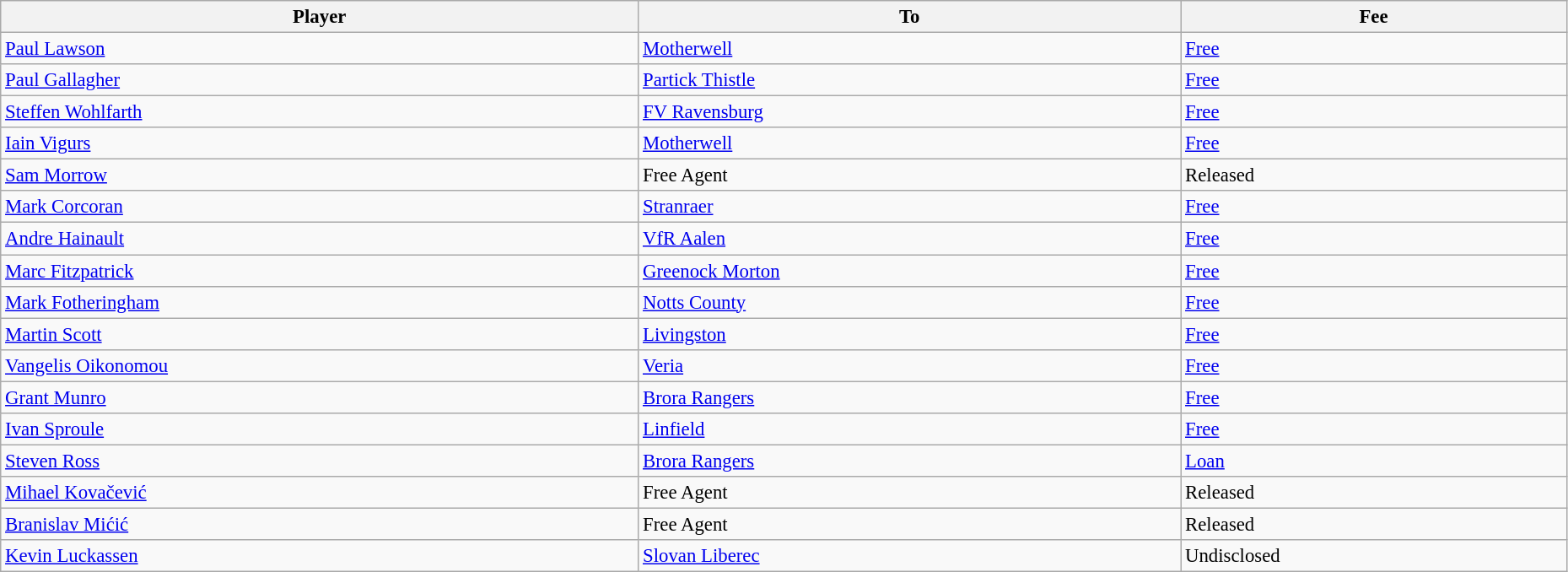<table class="wikitable" style="text-align:center; font-size:95%;width:98%; text-align:left">
<tr>
<th>Player</th>
<th>To</th>
<th>Fee</th>
</tr>
<tr>
<td> <a href='#'>Paul Lawson</a></td>
<td> <a href='#'>Motherwell</a></td>
<td><a href='#'>Free</a></td>
</tr>
<tr>
<td> <a href='#'>Paul Gallagher</a></td>
<td> <a href='#'>Partick Thistle</a></td>
<td><a href='#'>Free</a></td>
</tr>
<tr>
<td> <a href='#'>Steffen Wohlfarth</a></td>
<td> <a href='#'>FV Ravensburg</a></td>
<td><a href='#'>Free</a></td>
</tr>
<tr>
<td> <a href='#'>Iain Vigurs</a></td>
<td> <a href='#'>Motherwell</a></td>
<td><a href='#'>Free</a></td>
</tr>
<tr>
<td> <a href='#'>Sam Morrow</a></td>
<td>Free Agent</td>
<td>Released</td>
</tr>
<tr>
<td> <a href='#'>Mark Corcoran</a></td>
<td> <a href='#'>Stranraer</a></td>
<td><a href='#'>Free</a></td>
</tr>
<tr>
<td> <a href='#'>Andre Hainault</a></td>
<td> <a href='#'>VfR Aalen</a></td>
<td><a href='#'>Free</a></td>
</tr>
<tr>
<td> <a href='#'>Marc Fitzpatrick</a></td>
<td> <a href='#'>Greenock Morton</a></td>
<td><a href='#'>Free</a></td>
</tr>
<tr>
<td> <a href='#'>Mark Fotheringham</a></td>
<td> <a href='#'>Notts County</a></td>
<td><a href='#'>Free</a></td>
</tr>
<tr>
<td> <a href='#'>Martin Scott</a></td>
<td> <a href='#'>Livingston</a></td>
<td><a href='#'>Free</a></td>
</tr>
<tr>
<td> <a href='#'>Vangelis Oikonomou</a></td>
<td> <a href='#'>Veria</a></td>
<td><a href='#'>Free</a></td>
</tr>
<tr>
<td> <a href='#'>Grant Munro</a></td>
<td> <a href='#'>Brora Rangers</a></td>
<td><a href='#'>Free</a></td>
</tr>
<tr>
<td> <a href='#'>Ivan Sproule</a></td>
<td> <a href='#'>Linfield</a></td>
<td><a href='#'>Free</a></td>
</tr>
<tr>
<td> <a href='#'>Steven Ross</a></td>
<td> <a href='#'>Brora Rangers</a></td>
<td><a href='#'>Loan</a></td>
</tr>
<tr>
<td> <a href='#'>Mihael Kovačević</a></td>
<td>Free Agent</td>
<td>Released</td>
</tr>
<tr>
<td> <a href='#'>Branislav Mićić</a></td>
<td>Free Agent</td>
<td>Released</td>
</tr>
<tr>
<td> <a href='#'>Kevin Luckassen</a></td>
<td> <a href='#'>Slovan Liberec</a></td>
<td>Undisclosed</td>
</tr>
</table>
